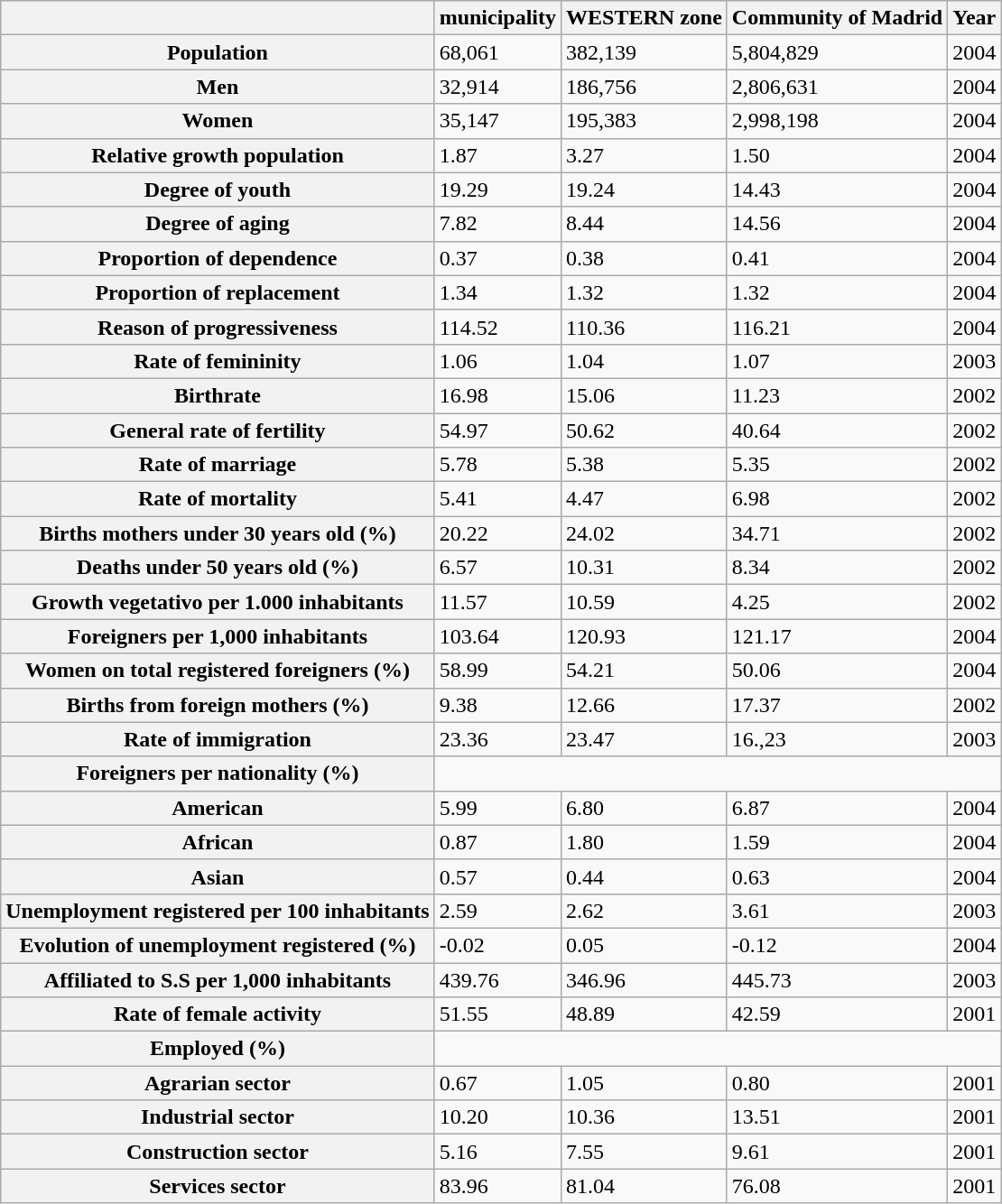<table class="wikitable" align="center">
<tr style="background:#efefef;">
<th></th>
<th>municipality</th>
<th>WESTERN zone</th>
<th>Community of Madrid</th>
<th>Year</th>
</tr>
<tr>
<th>Population</th>
<td>68,061</td>
<td>382,139</td>
<td>5,804,829</td>
<td>2004</td>
</tr>
<tr>
<th>Men</th>
<td>32,914</td>
<td>186,756</td>
<td>2,806,631</td>
<td>2004</td>
</tr>
<tr>
<th>Women</th>
<td>35,147</td>
<td>195,383</td>
<td>2,998,198</td>
<td>2004</td>
</tr>
<tr>
<th>Relative growth population</th>
<td>1.87</td>
<td>3.27</td>
<td>1.50</td>
<td>2004</td>
</tr>
<tr>
<th>Degree of youth</th>
<td>19.29</td>
<td>19.24</td>
<td>14.43</td>
<td>2004</td>
</tr>
<tr>
<th>Degree of aging</th>
<td>7.82</td>
<td>8.44</td>
<td>14.56</td>
<td>2004</td>
</tr>
<tr>
<th>Proportion of dependence</th>
<td>0.37</td>
<td>0.38</td>
<td>0.41</td>
<td>2004</td>
</tr>
<tr>
<th>Proportion of replacement</th>
<td>1.34</td>
<td>1.32</td>
<td>1.32</td>
<td>2004</td>
</tr>
<tr>
<th>Reason of progressiveness</th>
<td>114.52</td>
<td>110.36</td>
<td>116.21</td>
<td>2004</td>
</tr>
<tr>
<th>Rate of femininity</th>
<td>1.06</td>
<td>1.04</td>
<td>1.07</td>
<td>2003</td>
</tr>
<tr>
<th>Birthrate</th>
<td>16.98</td>
<td>15.06</td>
<td>11.23</td>
<td>2002</td>
</tr>
<tr>
<th>General rate of fertility</th>
<td>54.97</td>
<td>50.62</td>
<td>40.64</td>
<td>2002</td>
</tr>
<tr>
<th>Rate of marriage</th>
<td>5.78</td>
<td>5.38</td>
<td>5.35</td>
<td>2002</td>
</tr>
<tr>
<th>Rate of mortality</th>
<td>5.41</td>
<td>4.47</td>
<td>6.98</td>
<td>2002</td>
</tr>
<tr>
<th>Births mothers under 30 years old (%)</th>
<td>20.22</td>
<td>24.02</td>
<td>34.71</td>
<td>2002</td>
</tr>
<tr>
<th>Deaths under 50 years old (%)</th>
<td>6.57</td>
<td>10.31</td>
<td>8.34</td>
<td>2002</td>
</tr>
<tr>
<th>Growth vegetativo per 1.000 inhabitants</th>
<td>11.57</td>
<td>10.59</td>
<td>4.25</td>
<td>2002</td>
</tr>
<tr>
<th>Foreigners per 1,000 inhabitants</th>
<td>103.64</td>
<td>120.93</td>
<td>121.17</td>
<td>2004</td>
</tr>
<tr>
<th>Women on total registered foreigners (%)</th>
<td>58.99</td>
<td>54.21</td>
<td>50.06</td>
<td>2004</td>
</tr>
<tr>
<th>Births from foreign mothers (%)</th>
<td>9.38</td>
<td>12.66</td>
<td>17.37</td>
<td>2002</td>
</tr>
<tr>
<th>Rate of immigration</th>
<td>23.36</td>
<td>23.47</td>
<td>16.,23</td>
<td>2003</td>
</tr>
<tr>
<th>Foreigners per nationality (%)</th>
</tr>
<tr>
<th>American</th>
<td>5.99</td>
<td>6.80</td>
<td>6.87</td>
<td>2004</td>
</tr>
<tr>
<th>African</th>
<td>0.87</td>
<td>1.80</td>
<td>1.59</td>
<td>2004</td>
</tr>
<tr>
<th>Asian</th>
<td>0.57</td>
<td>0.44</td>
<td>0.63</td>
<td>2004</td>
</tr>
<tr>
<th>Unemployment registered per 100 inhabitants</th>
<td>2.59</td>
<td>2.62</td>
<td>3.61</td>
<td>2003</td>
</tr>
<tr>
<th>Evolution of unemployment registered (%)</th>
<td>-0.02</td>
<td>0.05</td>
<td>-0.12</td>
<td>2004</td>
</tr>
<tr>
<th>Affiliated to S.S per 1,000 inhabitants</th>
<td>439.76</td>
<td>346.96</td>
<td>445.73</td>
<td>2003</td>
</tr>
<tr>
<th>Rate of female activity</th>
<td>51.55</td>
<td>48.89</td>
<td>42.59</td>
<td>2001</td>
</tr>
<tr>
<th>Employed (%)</th>
</tr>
<tr>
<th>Agrarian sector</th>
<td>0.67</td>
<td>1.05</td>
<td>0.80</td>
<td>2001</td>
</tr>
<tr>
<th>Industrial sector</th>
<td>10.20</td>
<td>10.36</td>
<td>13.51</td>
<td>2001</td>
</tr>
<tr>
<th>Construction sector</th>
<td>5.16</td>
<td>7.55</td>
<td>9.61</td>
<td>2001</td>
</tr>
<tr>
<th>Services sector</th>
<td>83.96</td>
<td>81.04</td>
<td>76.08</td>
<td>2001</td>
</tr>
</table>
